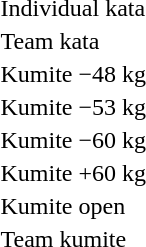<table>
<tr>
<td>Individual kata</td>
<td></td>
<td></td>
<td></td>
</tr>
<tr>
<td>Team kata</td>
<td></td>
<td></td>
<td></td>
</tr>
<tr>
<td rowspan=2>Kumite −48 kg</td>
<td rowspan=2></td>
<td rowspan=2></td>
<td></td>
</tr>
<tr>
<td></td>
</tr>
<tr>
<td rowspan=2>Kumite −53 kg</td>
<td rowspan=2></td>
<td rowspan=2></td>
<td></td>
</tr>
<tr>
<td></td>
</tr>
<tr>
<td rowspan=2>Kumite −60 kg</td>
<td rowspan=2></td>
<td rowspan=2></td>
<td></td>
</tr>
<tr>
<td></td>
</tr>
<tr>
<td rowspan=2>Kumite +60 kg</td>
<td rowspan=2></td>
<td rowspan=2></td>
<td></td>
</tr>
<tr>
<td></td>
</tr>
<tr>
<td rowspan=2>Kumite open</td>
<td rowspan=2></td>
<td rowspan=2></td>
<td></td>
</tr>
<tr>
<td></td>
</tr>
<tr>
<td rowspan=2>Team kumite</td>
<td rowspan=2></td>
<td rowspan=2></td>
<td></td>
</tr>
<tr>
<td></td>
</tr>
</table>
